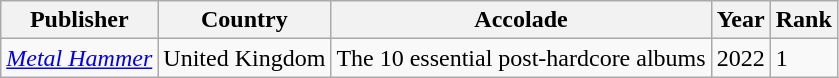<table class="wikitable">
<tr>
<th>Publisher</th>
<th>Country</th>
<th>Accolade</th>
<th>Year</th>
<th>Rank</th>
</tr>
<tr>
<td><em><a href='#'>Metal Hammer</a></em></td>
<td>United Kingdom</td>
<td>The 10 essential post-hardcore albums</td>
<td>2022</td>
<td>1</td>
</tr>
</table>
